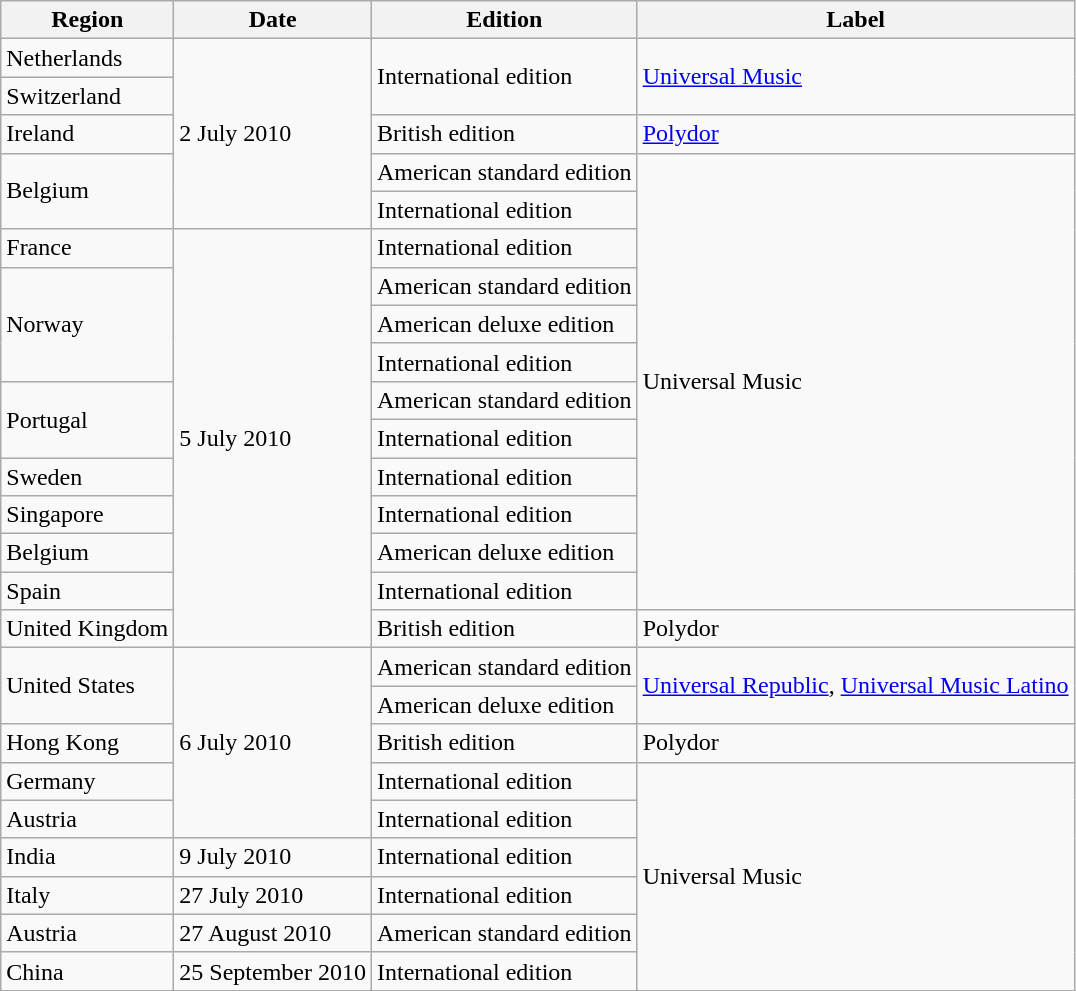<table class="wikitable">
<tr>
<th>Region</th>
<th>Date</th>
<th>Edition</th>
<th>Label</th>
</tr>
<tr>
<td>Netherlands</td>
<td rowspan="5">2 July 2010</td>
<td rowspan="2">International edition</td>
<td rowspan="2"><a href='#'>Universal Music</a></td>
</tr>
<tr>
<td>Switzerland</td>
</tr>
<tr>
<td>Ireland</td>
<td>British edition</td>
<td><a href='#'>Polydor</a></td>
</tr>
<tr>
<td rowspan="2">Belgium</td>
<td>American standard edition</td>
<td rowspan="12">Universal Music</td>
</tr>
<tr>
<td>International edition</td>
</tr>
<tr>
<td>France</td>
<td rowspan="11">5 July 2010</td>
<td>International edition</td>
</tr>
<tr>
<td rowspan="3">Norway</td>
<td>American standard edition</td>
</tr>
<tr>
<td>American deluxe edition</td>
</tr>
<tr>
<td>International edition</td>
</tr>
<tr>
<td rowspan="2">Portugal</td>
<td>American standard edition</td>
</tr>
<tr>
<td>International edition</td>
</tr>
<tr>
<td>Sweden</td>
<td>International edition</td>
</tr>
<tr>
<td>Singapore</td>
<td>International edition</td>
</tr>
<tr>
<td>Belgium</td>
<td>American deluxe edition</td>
</tr>
<tr>
<td>Spain</td>
<td>International edition</td>
</tr>
<tr>
<td>United Kingdom</td>
<td>British edition</td>
<td>Polydor</td>
</tr>
<tr>
<td rowspan="2">United States</td>
<td rowspan="5">6 July 2010</td>
<td>American standard edition</td>
<td rowspan="2"><a href='#'>Universal Republic</a>, <a href='#'>Universal Music Latino</a></td>
</tr>
<tr>
<td>American deluxe edition</td>
</tr>
<tr>
<td>Hong Kong</td>
<td>British edition</td>
<td>Polydor</td>
</tr>
<tr>
<td>Germany</td>
<td>International edition</td>
<td rowspan="6">Universal Music</td>
</tr>
<tr>
<td>Austria</td>
<td>International edition</td>
</tr>
<tr>
<td>India</td>
<td>9 July 2010</td>
<td>International edition</td>
</tr>
<tr>
<td>Italy</td>
<td>27 July 2010</td>
<td>International edition</td>
</tr>
<tr>
<td>Austria</td>
<td>27 August 2010</td>
<td>American standard edition</td>
</tr>
<tr>
<td>China</td>
<td>25 September 2010</td>
<td>International edition</td>
</tr>
</table>
